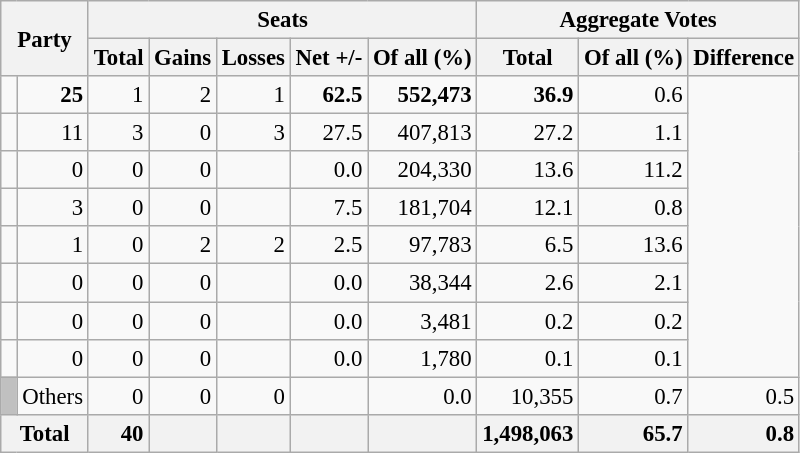<table class="wikitable sortable" style="text-align:right; font-size:95%;">
<tr>
<th colspan="2" rowspan="2">Party</th>
<th colspan="5">Seats</th>
<th colspan="3">Aggregate Votes</th>
</tr>
<tr>
<th>Total</th>
<th>Gains</th>
<th>Losses</th>
<th>Net +/-</th>
<th>Of all (%)</th>
<th>Total</th>
<th>Of all (%)</th>
<th>Difference</th>
</tr>
<tr>
<td></td>
<td><strong>25</strong></td>
<td>1</td>
<td>2</td>
<td>1</td>
<td><strong>62.5</strong></td>
<td><strong>552,473</strong></td>
<td><strong>36.9</strong></td>
<td>0.6</td>
</tr>
<tr>
<td></td>
<td>11</td>
<td>3</td>
<td>0</td>
<td>3</td>
<td>27.5</td>
<td>407,813</td>
<td>27.2</td>
<td>1.1</td>
</tr>
<tr>
<td></td>
<td>0</td>
<td>0</td>
<td>0</td>
<td></td>
<td>0.0</td>
<td>204,330</td>
<td>13.6</td>
<td>11.2</td>
</tr>
<tr>
<td></td>
<td>3</td>
<td>0</td>
<td>0</td>
<td></td>
<td>7.5</td>
<td>181,704</td>
<td>12.1</td>
<td>0.8</td>
</tr>
<tr>
<td></td>
<td>1</td>
<td>0</td>
<td>2</td>
<td>2</td>
<td>2.5</td>
<td>97,783</td>
<td>6.5</td>
<td>13.6</td>
</tr>
<tr>
<td></td>
<td>0</td>
<td>0</td>
<td>0</td>
<td></td>
<td>0.0</td>
<td>38,344</td>
<td>2.6</td>
<td>2.1</td>
</tr>
<tr>
<td></td>
<td>0</td>
<td>0</td>
<td>0</td>
<td></td>
<td>0.0</td>
<td>3,481</td>
<td>0.2</td>
<td>0.2</td>
</tr>
<tr>
<td></td>
<td>0</td>
<td>0</td>
<td>0</td>
<td></td>
<td>0.0</td>
<td>1,780</td>
<td>0.1</td>
<td>0.1</td>
</tr>
<tr>
<td style="background:silver;"> </td>
<td align=left>Others</td>
<td>0</td>
<td>0</td>
<td>0</td>
<td></td>
<td>0.0</td>
<td>10,355</td>
<td>0.7</td>
<td>0.5</td>
</tr>
<tr class="sortbottom">
<th colspan="2" style="background:#f2f2f2"><strong>Total</strong></th>
<td style="background:#f2f2f2;"><strong>40</strong></td>
<td style="background:#f2f2f2;"></td>
<td style="background:#f2f2f2;"></td>
<td style="background:#f2f2f2;"></td>
<td style="background:#f2f2f2;"></td>
<td style="background:#f2f2f2;"><strong>1,498,063</strong></td>
<td style="background:#f2f2f2;"><strong>65.7</strong></td>
<td style="background:#f2f2f2;"><strong>0.8</strong></td>
</tr>
</table>
